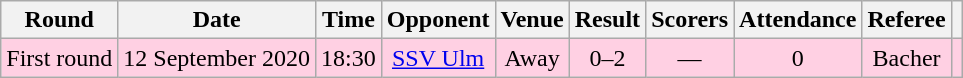<table class="wikitable" style="text-align:center">
<tr>
<th>Round</th>
<th>Date</th>
<th>Time</th>
<th>Opponent</th>
<th>Venue</th>
<th>Result</th>
<th class="unsortable">Scorers</th>
<th>Attendance</th>
<th class="unsortable">Referee</th>
<th></th>
</tr>
<tr style="background-color: #ffd0e3;">
<td>First round</td>
<td>12 September 2020</td>
<td>18:30</td>
<td><a href='#'>SSV Ulm</a></td>
<td>Away</td>
<td>0–2</td>
<td>—</td>
<td>0</td>
<td>Bacher</td>
<td></td>
</tr>
</table>
